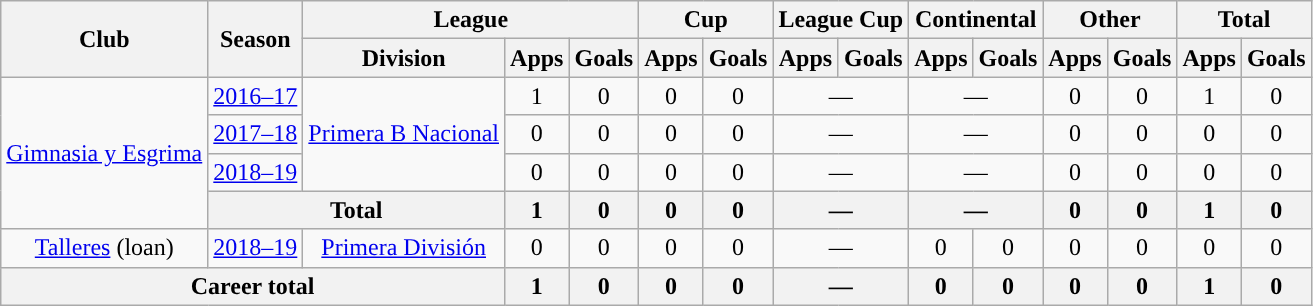<table class="wikitable" style="text-align:center">
<tr>
<th rowspan="2">Club</th>
<th rowspan="2">Season</th>
<th colspan="3">League</th>
<th colspan="2">Cup</th>
<th colspan="2">League Cup</th>
<th colspan="2">Continental</th>
<th colspan="2">Other</th>
<th colspan="2">Total</th>
</tr>
<tr>
<th>Division</th>
<th>Apps</th>
<th>Goals</th>
<th>Apps</th>
<th>Goals</th>
<th>Apps</th>
<th>Goals</th>
<th>Apps</th>
<th>Goals</th>
<th>Apps</th>
<th>Goals</th>
<th>Apps</th>
<th>Goals</th>
</tr>
<tr>
<td rowspan="4"><a href='#'>Gimnasia y Esgrima</a></td>
<td><a href='#'>2016–17</a></td>
<td rowspan="3"><a href='#'>Primera B Nacional</a></td>
<td>1</td>
<td>0</td>
<td>0</td>
<td>0</td>
<td colspan="2">—</td>
<td colspan="2">—</td>
<td>0</td>
<td>0</td>
<td>1</td>
<td>0</td>
</tr>
<tr>
<td><a href='#'>2017–18</a></td>
<td>0</td>
<td>0</td>
<td>0</td>
<td>0</td>
<td colspan="2">—</td>
<td colspan="2">—</td>
<td>0</td>
<td>0</td>
<td>0</td>
<td>0</td>
</tr>
<tr>
<td><a href='#'>2018–19</a></td>
<td>0</td>
<td>0</td>
<td>0</td>
<td>0</td>
<td colspan="2">—</td>
<td colspan="2">—</td>
<td>0</td>
<td>0</td>
<td>0</td>
<td>0</td>
</tr>
<tr>
<th colspan="2">Total</th>
<th>1</th>
<th>0</th>
<th>0</th>
<th>0</th>
<th colspan="2">—</th>
<th colspan="2">—</th>
<th>0</th>
<th>0</th>
<th>1</th>
<th>0</th>
</tr>
<tr>
<td rowspan="1"><a href='#'>Talleres</a> (loan)</td>
<td><a href='#'>2018–19</a></td>
<td rowspan="1"><a href='#'>Primera División</a></td>
<td>0</td>
<td>0</td>
<td>0</td>
<td>0</td>
<td colspan="2">—</td>
<td>0</td>
<td>0</td>
<td>0</td>
<td>0</td>
<td>0</td>
<td>0</td>
</tr>
<tr>
<th colspan="3">Career total</th>
<th>1</th>
<th>0</th>
<th>0</th>
<th>0</th>
<th colspan="2">—</th>
<th>0</th>
<th>0</th>
<th>0</th>
<th>0</th>
<th>1</th>
<th>0</th>
</tr>
</table>
